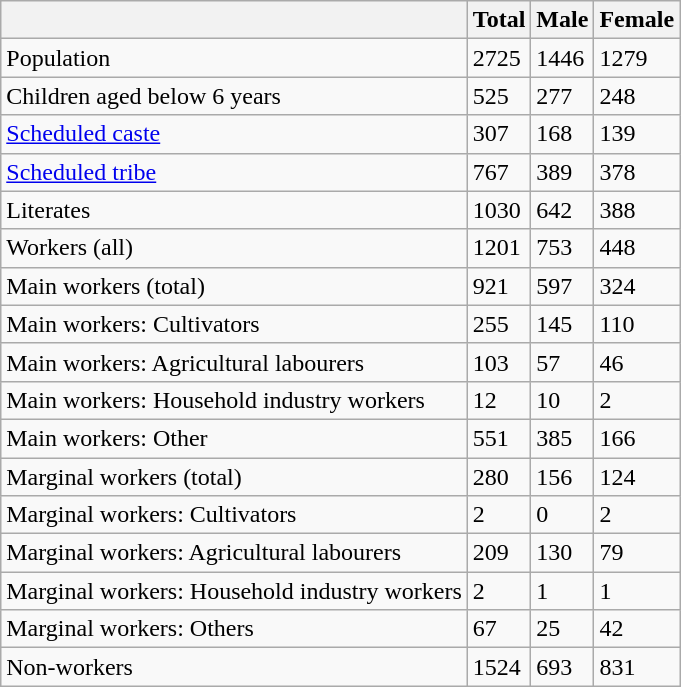<table class="wikitable sortable">
<tr>
<th></th>
<th>Total</th>
<th>Male</th>
<th>Female</th>
</tr>
<tr>
<td>Population</td>
<td>2725</td>
<td>1446</td>
<td>1279</td>
</tr>
<tr>
<td>Children aged below 6 years</td>
<td>525</td>
<td>277</td>
<td>248</td>
</tr>
<tr>
<td><a href='#'>Scheduled caste</a></td>
<td>307</td>
<td>168</td>
<td>139</td>
</tr>
<tr>
<td><a href='#'>Scheduled tribe</a></td>
<td>767</td>
<td>389</td>
<td>378</td>
</tr>
<tr>
<td>Literates</td>
<td>1030</td>
<td>642</td>
<td>388</td>
</tr>
<tr>
<td>Workers (all)</td>
<td>1201</td>
<td>753</td>
<td>448</td>
</tr>
<tr>
<td>Main workers (total)</td>
<td>921</td>
<td>597</td>
<td>324</td>
</tr>
<tr>
<td>Main workers: Cultivators</td>
<td>255</td>
<td>145</td>
<td>110</td>
</tr>
<tr>
<td>Main workers: Agricultural labourers</td>
<td>103</td>
<td>57</td>
<td>46</td>
</tr>
<tr>
<td>Main workers: Household industry workers</td>
<td>12</td>
<td>10</td>
<td>2</td>
</tr>
<tr>
<td>Main workers: Other</td>
<td>551</td>
<td>385</td>
<td>166</td>
</tr>
<tr>
<td>Marginal workers (total)</td>
<td>280</td>
<td>156</td>
<td>124</td>
</tr>
<tr>
<td>Marginal workers: Cultivators</td>
<td>2</td>
<td>0</td>
<td>2</td>
</tr>
<tr>
<td>Marginal workers: Agricultural labourers</td>
<td>209</td>
<td>130</td>
<td>79</td>
</tr>
<tr>
<td>Marginal workers: Household industry workers</td>
<td>2</td>
<td>1</td>
<td>1</td>
</tr>
<tr>
<td>Marginal workers: Others</td>
<td>67</td>
<td>25</td>
<td>42</td>
</tr>
<tr>
<td>Non-workers</td>
<td>1524</td>
<td>693</td>
<td>831</td>
</tr>
</table>
